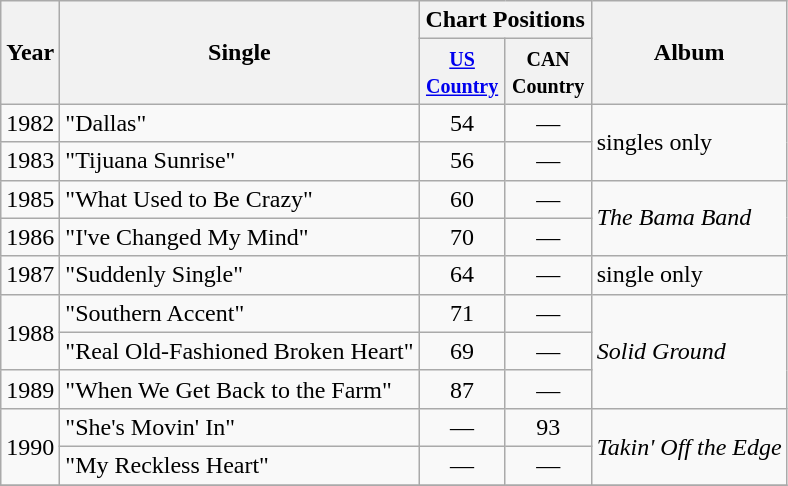<table class="wikitable">
<tr>
<th rowspan="2">Year</th>
<th rowspan="2">Single</th>
<th colspan="2">Chart Positions</th>
<th rowspan="2">Album</th>
</tr>
<tr>
<th width="50"><small><a href='#'>US Country</a></small></th>
<th width="50"><small>CAN Country</small></th>
</tr>
<tr>
<td>1982</td>
<td>"Dallas"</td>
<td align="center">54</td>
<td align="center">—</td>
<td rowspan="2">singles only</td>
</tr>
<tr>
<td>1983</td>
<td>"Tijuana Sunrise"</td>
<td align="center">56</td>
<td align="center">—</td>
</tr>
<tr>
<td>1985</td>
<td>"What Used to Be Crazy"</td>
<td align="center">60</td>
<td align="center">—</td>
<td rowspan="2"><em>The Bama Band</em></td>
</tr>
<tr>
<td>1986</td>
<td>"I've Changed My Mind"</td>
<td align="center">70</td>
<td align="center">—</td>
</tr>
<tr>
<td>1987</td>
<td>"Suddenly Single"</td>
<td align="center">64</td>
<td align="center">—</td>
<td>single only</td>
</tr>
<tr>
<td rowspan="2">1988</td>
<td>"Southern Accent"</td>
<td align="center">71</td>
<td align="center">—</td>
<td rowspan="3"><em>Solid Ground</em></td>
</tr>
<tr>
<td>"Real Old-Fashioned Broken Heart"</td>
<td align="center">69</td>
<td align="center">—</td>
</tr>
<tr>
<td>1989</td>
<td>"When We Get Back to the Farm"</td>
<td align="center">87</td>
<td align="center">—</td>
</tr>
<tr>
<td rowspan="2">1990</td>
<td>"She's Movin' In"</td>
<td align="center">—</td>
<td align="center">93</td>
<td rowspan="2"><em>Takin' Off the Edge</em></td>
</tr>
<tr>
<td>"My Reckless Heart"</td>
<td align="center">—</td>
<td align="center">—</td>
</tr>
<tr>
</tr>
</table>
